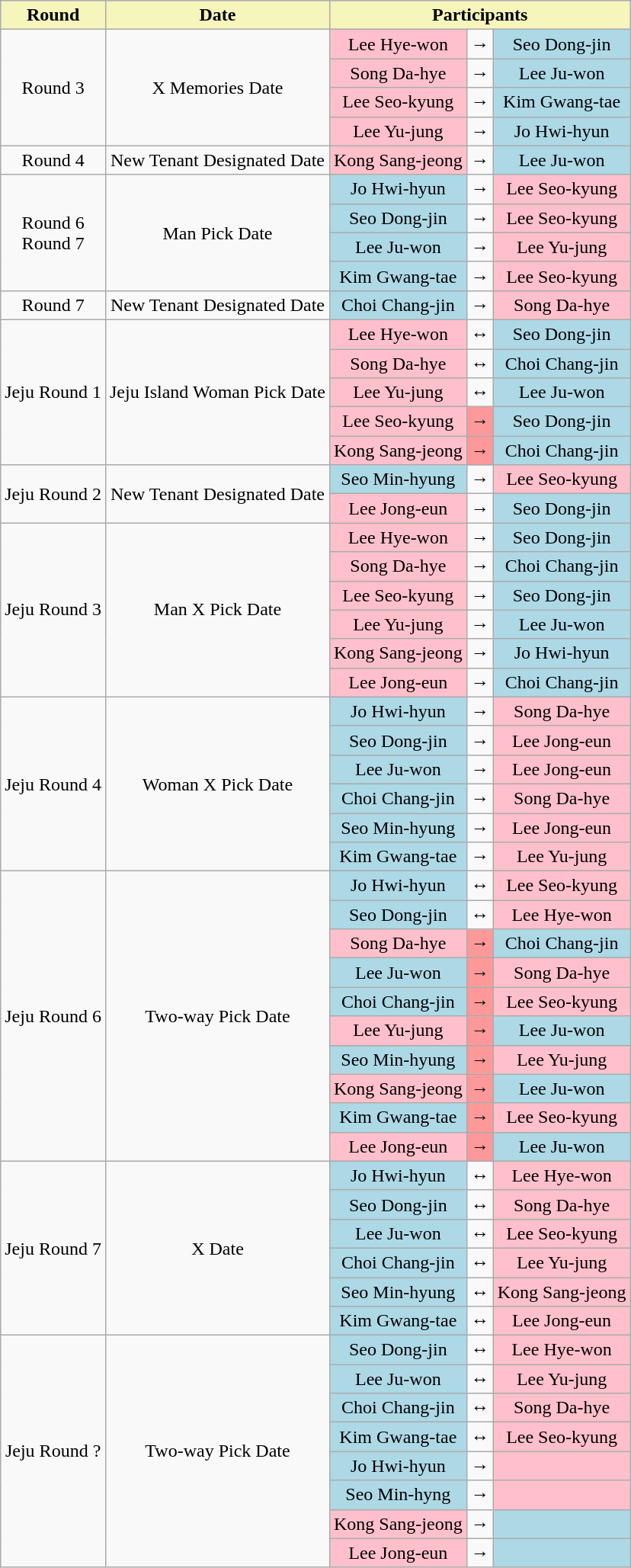<table class="wikitable plainrowheaders" style="text-align:center">
<tr style="background:#f5f5bc; font-weight:bold">
<td>Round</td>
<td>Date</td>
<td colspan="3">Participants</td>
</tr>
<tr>
<td rowspan="4">Round 3</td>
<td rowspan="4">X Memories Date</td>
<td style="background-color:pink">Lee Hye-won</td>
<td>→</td>
<td style="background-color:lightblue">Seo Dong-jin</td>
</tr>
<tr>
<td style="background-color:pink">Song Da-hye</td>
<td>→</td>
<td style="background-color:lightblue">Lee Ju-won</td>
</tr>
<tr>
<td style="background-color:pink">Lee Seo-kyung</td>
<td>→</td>
<td style="background-color:lightblue">Kim Gwang-tae</td>
</tr>
<tr>
<td style="background-color:pink">Lee Yu-jung</td>
<td>→</td>
<td style="background-color:lightblue">Jo Hwi-hyun</td>
</tr>
<tr>
<td>Round 4</td>
<td>New Tenant Designated Date</td>
<td style="background-color:pink">Kong Sang-jeong</td>
<td>→</td>
<td style="background-color:lightblue">Lee Ju-won</td>
</tr>
<tr>
<td rowspan="4">Round 6<br>Round 7</td>
<td rowspan="4">Man Pick Date</td>
<td style="background-color:lightblue">Jo Hwi-hyun</td>
<td>→</td>
<td style="background-color:pink">Lee Seo-kyung</td>
</tr>
<tr>
<td style="background-color:lightblue">Seo Dong-jin</td>
<td>→</td>
<td style="background-color:pink">Lee Seo-kyung</td>
</tr>
<tr>
<td style="background-color:lightblue">Lee Ju-won</td>
<td>→</td>
<td style="background-color:pink">Lee Yu-jung</td>
</tr>
<tr>
<td style="background-color:lightblue">Kim Gwang-tae</td>
<td>→</td>
<td style="background-color:pink">Lee Seo-kyung</td>
</tr>
<tr>
<td>Round 7</td>
<td>New Tenant Designated Date</td>
<td style="background-color:lightblue">Choi Chang-jin</td>
<td>→</td>
<td style="background-color:pink">Song Da-hye</td>
</tr>
<tr>
<td rowspan="5">Jeju Round 1</td>
<td rowspan="5">Jeju Island Woman Pick Date</td>
<td style="background-color:pink">Lee Hye-won</td>
<td>↔</td>
<td style="background-color:lightblue">Seo Dong-jin</td>
</tr>
<tr>
<td style="background-color:pink">Song Da-hye</td>
<td>↔</td>
<td style="background-color:lightblue">Choi Chang-jin</td>
</tr>
<tr>
<td style="background-color:pink">Lee Yu-jung</td>
<td>↔</td>
<td style="background-color:lightblue">Lee Ju-won</td>
</tr>
<tr>
<td style="background-color:pink">Lee Seo-kyung</td>
<td style="background-color:#FF9999">→</td>
<td style="background-color:lightblue">Seo Dong-jin</td>
</tr>
<tr>
<td style="background-color:pink">Kong Sang-jeong</td>
<td style="background-color:#FF9999">→</td>
<td style="background-color:lightblue">Choi Chang-jin</td>
</tr>
<tr>
<td rowspan="2">Jeju Round 2</td>
<td rowspan="2">New Tenant Designated Date</td>
<td style="background-color:lightblue">Seo Min-hyung</td>
<td>→</td>
<td style="background-color:pink">Lee Seo-kyung</td>
</tr>
<tr>
<td style="background-color:pink">Lee Jong-eun</td>
<td>→</td>
<td style="background-color:lightblue">Seo Dong-jin</td>
</tr>
<tr>
<td rowspan="6">Jeju Round 3</td>
<td rowspan="6">Man X Pick Date<br></td>
<td style="background-color:pink">Lee Hye-won<br></td>
<td>→</td>
<td style="background-color:lightblue">Seo Dong-jin</td>
</tr>
<tr>
<td style="background-color:pink">Song Da-hye<br></td>
<td>→</td>
<td style="background-color:lightblue">Choi Chang-jin</td>
</tr>
<tr>
<td style="background-color:pink">Lee Seo-kyung<br></td>
<td>→</td>
<td style="background-color:lightblue">Seo Dong-jin</td>
</tr>
<tr>
<td style="background-color:pink">Lee Yu-jung<br></td>
<td>→</td>
<td style="background-color:lightblue">Lee Ju-won</td>
</tr>
<tr>
<td style="background-color:pink">Kong Sang-jeong<br></td>
<td>→</td>
<td style="background-color:lightblue">Jo Hwi-hyun</td>
</tr>
<tr>
<td style="background-color:pink">Lee Jong-eun<br></td>
<td>→</td>
<td style="background-color:lightblue">Choi Chang-jin</td>
</tr>
<tr>
<td rowspan="6">Jeju Round 4</td>
<td rowspan="6">Woman X Pick Date<br></td>
<td style="background-color:lightblue">Jo Hwi-hyun<br></td>
<td>→</td>
<td style="background-color:pink">Song Da-hye</td>
</tr>
<tr>
<td style="background-color:lightblue">Seo Dong-jin<br></td>
<td>→</td>
<td style="background-color:pink">Lee Jong-eun</td>
</tr>
<tr>
<td style="background-color:lightblue">Lee Ju-won<br></td>
<td>→</td>
<td style="background-color:pink">Lee Jong-eun</td>
</tr>
<tr>
<td style="background-color:lightblue">Choi Chang-jin<br></td>
<td>→</td>
<td style="background-color:pink">Song Da-hye</td>
</tr>
<tr>
<td style="background-color:lightblue">Seo Min-hyung<br></td>
<td>→</td>
<td style="background-color:pink">Lee Jong-eun</td>
</tr>
<tr>
<td style="background-color:lightblue">Kim Gwang-tae<br></td>
<td>→</td>
<td style="background-color:pink">Lee Yu-jung</td>
</tr>
<tr>
<td rowspan="10">Jeju Round 6</td>
<td rowspan="10">Two-way Pick Date</td>
<td style="background-color:lightblue">Jo Hwi-hyun</td>
<td>↔</td>
<td style="background-color:pink">Lee Seo-kyung</td>
</tr>
<tr>
<td style="background-color:lightblue">Seo Dong-jin</td>
<td>↔</td>
<td style="background-color:pink">Lee Hye-won</td>
</tr>
<tr>
<td style="background-color:pink">Song Da-hye</td>
<td style="background-color:#FF9999">→</td>
<td style="background-color:lightblue">Choi Chang-jin</td>
</tr>
<tr>
<td style="background-color:lightblue">Lee Ju-won</td>
<td style="background-color:#FF9999">→</td>
<td style="background-color:pink">Song Da-hye</td>
</tr>
<tr>
<td style="background-color:lightblue">Choi Chang-jin</td>
<td style="background-color:#FF9999">→</td>
<td style="background-color:pink">Lee Seo-kyung</td>
</tr>
<tr>
<td style="background-color:pink">Lee Yu-jung</td>
<td style="background-color:#FF9999">→</td>
<td style="background-color:lightblue">Lee Ju-won</td>
</tr>
<tr>
<td style="background-color:lightblue">Seo Min-hyung</td>
<td style="background-color:#FF9999">→</td>
<td style="background-color:pink">Lee Yu-jung</td>
</tr>
<tr>
<td style="background-color:pink">Kong Sang-jeong</td>
<td style="background-color:#FF9999">→</td>
<td style="background-color:lightblue">Lee Ju-won</td>
</tr>
<tr>
<td style="background-color:lightblue">Kim Gwang-tae</td>
<td style="background-color:#FF9999">→</td>
<td style="background-color:pink">Lee Seo-kyung</td>
</tr>
<tr>
<td style="background-color:pink">Lee Jong-eun</td>
<td style="background-color:#FF9999">→</td>
<td style="background-color:lightblue">Lee Ju-won</td>
</tr>
<tr>
<td rowspan="6">Jeju Round 7</td>
<td rowspan="6">X Date</td>
<td style="background-color:lightblue">Jo Hwi-hyun</td>
<td>↔</td>
<td style="background-color:pink">Lee Hye-won</td>
</tr>
<tr>
<td style="background-color:lightblue">Seo Dong-jin</td>
<td>↔</td>
<td style="background-color:pink">Song Da-hye</td>
</tr>
<tr>
<td style="background-color:lightblue">Lee Ju-won</td>
<td>↔</td>
<td style="background-color:pink">Lee Seo-kyung</td>
</tr>
<tr>
<td style="background-color:lightblue">Choi Chang-jin</td>
<td>↔</td>
<td style="background-color:pink">Lee Yu-jung</td>
</tr>
<tr>
<td style="background-color:lightblue">Seo Min-hyung</td>
<td>↔</td>
<td style="background-color:pink">Kong Sang-jeong</td>
</tr>
<tr>
<td style="background-color:lightblue">Kim Gwang-tae</td>
<td>↔</td>
<td style="background-color:pink">Lee Jong-eun</td>
</tr>
<tr>
<td rowspan="8">Jeju Round ?</td>
<td rowspan="8">Two-way Pick Date</td>
<td style="background-color:lightblue">Seo Dong-jin</td>
<td>↔</td>
<td style="background-color:pink">Lee Hye-won</td>
</tr>
<tr>
<td style="background-color:lightblue">Lee Ju-won</td>
<td>↔</td>
<td style="background-color:pink">Lee Yu-jung</td>
</tr>
<tr>
<td style="background-color:lightblue">Choi Chang-jin</td>
<td>↔</td>
<td style="background-color:pink">Song Da-hye</td>
</tr>
<tr>
<td style="background-color:lightblue">Kim Gwang-tae</td>
<td>↔</td>
<td style="background-color:pink">Lee Seo-kyung</td>
</tr>
<tr>
<td style="background-color:lightblue">Jo Hwi-hyun</td>
<td>→</td>
<td style="background-color:pink"></td>
</tr>
<tr>
<td style="background-color:lightblue">Seo Min-hyng</td>
<td>→</td>
<td style="background-color:pink"></td>
</tr>
<tr>
<td style="background-color:pink">Kong Sang-jeong</td>
<td>→</td>
<td style="background-color:lightblue"></td>
</tr>
<tr>
<td style="background-color:pink">Lee Jong-eun</td>
<td>→</td>
<td style="background-color:lightblue"></td>
</tr>
</table>
